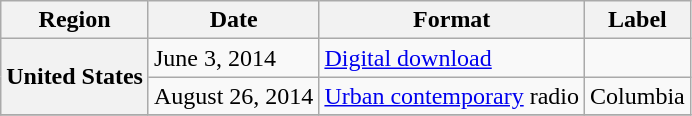<table class="wikitable plainrowheaders">
<tr>
<th scope="col">Region</th>
<th scope="col">Date</th>
<th scope="col">Format</th>
<th scope="col">Label</th>
</tr>
<tr>
<th scope="row" rowspan="2">United States</th>
<td>June 3, 2014</td>
<td><a href='#'>Digital download</a></td>
<td rowspan="1"></td>
</tr>
<tr>
<td>August 26, 2014</td>
<td><a href='#'>Urban contemporary</a> radio</td>
<td>Columbia</td>
</tr>
<tr>
</tr>
</table>
